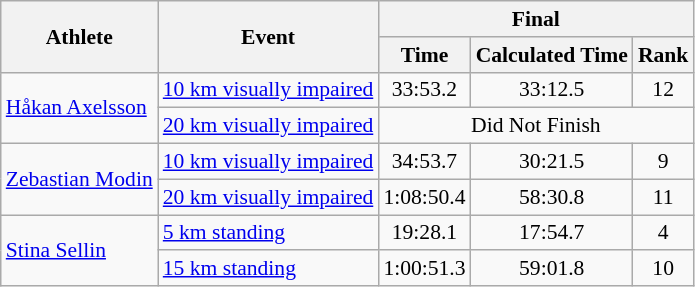<table class="wikitable" style="font-size:90%">
<tr>
<th rowspan="2">Athlete</th>
<th rowspan="2">Event</th>
<th colspan="3">Final</th>
</tr>
<tr>
<th>Time</th>
<th>Calculated Time</th>
<th>Rank</th>
</tr>
<tr>
<td rowspan="2"><a href='#'>Håkan Axelsson</a></td>
<td><a href='#'>10 km visually impaired</a></td>
<td align="center">33:53.2</td>
<td align="center">33:12.5</td>
<td align="center">12</td>
</tr>
<tr>
<td><a href='#'>20 km visually impaired</a></td>
<td align="center" colspan="3">Did Not Finish</td>
</tr>
<tr>
<td rowspan="2"><a href='#'>Zebastian Modin</a></td>
<td><a href='#'>10 km visually impaired</a></td>
<td align="center">34:53.7</td>
<td align="center">30:21.5</td>
<td align="center">9</td>
</tr>
<tr>
<td><a href='#'>20 km visually impaired</a></td>
<td align="center">1:08:50.4</td>
<td align="center">58:30.8</td>
<td align="center">11</td>
</tr>
<tr>
<td rowspan="2"><a href='#'>Stina Sellin</a></td>
<td><a href='#'>5 km standing</a></td>
<td align="center">19:28.1</td>
<td align="center">17:54.7</td>
<td align="center">4</td>
</tr>
<tr>
<td><a href='#'>15 km standing</a></td>
<td align="center">1:00:51.3</td>
<td align="center">59:01.8</td>
<td align="center">10</td>
</tr>
</table>
